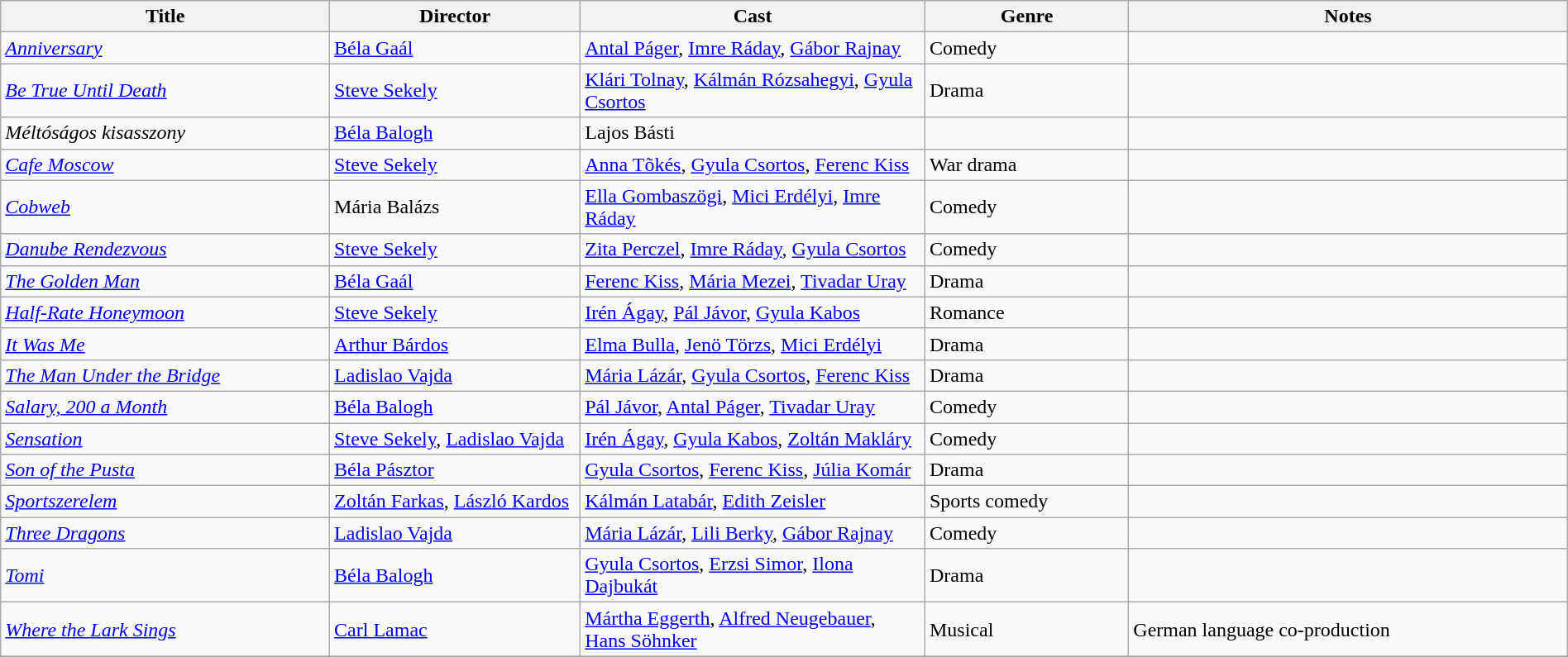<table class="wikitable" style="width:100%;">
<tr>
<th style="width:21%;">Title</th>
<th style="width:16%;">Director</th>
<th style="width:22%;">Cast</th>
<th style="width:13%;">Genre</th>
<th style="width:28%;">Notes</th>
</tr>
<tr>
<td><em><a href='#'>Anniversary</a></em></td>
<td><a href='#'>Béla Gaál</a></td>
<td><a href='#'>Antal Páger</a>, <a href='#'>Imre Ráday</a>, <a href='#'>Gábor Rajnay</a></td>
<td>Comedy</td>
<td></td>
</tr>
<tr>
<td><em><a href='#'>Be True Until Death</a></em></td>
<td><a href='#'>Steve Sekely</a></td>
<td><a href='#'>Klári Tolnay</a>, <a href='#'>Kálmán Rózsahegyi</a>, <a href='#'>Gyula Csortos</a></td>
<td>Drama</td>
<td></td>
</tr>
<tr>
<td><em>Méltóságos kisasszony</em></td>
<td><a href='#'>Béla Balogh</a></td>
<td>Lajos Básti</td>
<td></td>
<td></td>
</tr>
<tr>
<td><em><a href='#'>Cafe Moscow</a></em></td>
<td><a href='#'>Steve Sekely</a></td>
<td><a href='#'>Anna Tõkés</a>, <a href='#'>Gyula Csortos</a>, <a href='#'>Ferenc Kiss</a></td>
<td>War drama</td>
<td></td>
</tr>
<tr>
<td><em><a href='#'>Cobweb</a></em></td>
<td>Mária Balázs</td>
<td><a href='#'>Ella Gombaszögi</a>, <a href='#'>Mici Erdélyi</a>, <a href='#'>Imre Ráday</a></td>
<td>Comedy</td>
<td></td>
</tr>
<tr>
<td><em><a href='#'>Danube Rendezvous</a></em></td>
<td><a href='#'>Steve Sekely</a></td>
<td><a href='#'>Zita Perczel</a>, <a href='#'>Imre Ráday</a>, <a href='#'>Gyula Csortos</a></td>
<td>Comedy</td>
<td></td>
</tr>
<tr>
<td><em><a href='#'>The Golden Man</a></em></td>
<td><a href='#'>Béla Gaál</a></td>
<td><a href='#'>Ferenc Kiss</a>, <a href='#'>Mária Mezei</a>, <a href='#'>Tivadar Uray</a></td>
<td>Drama</td>
<td></td>
</tr>
<tr>
<td><em><a href='#'>Half-Rate Honeymoon</a></em></td>
<td><a href='#'>Steve Sekely</a></td>
<td><a href='#'>Irén Ágay</a>, <a href='#'>Pál Jávor</a>, <a href='#'>Gyula Kabos</a></td>
<td>Romance</td>
<td></td>
</tr>
<tr>
<td><em><a href='#'>It Was Me</a></em></td>
<td><a href='#'>Arthur Bárdos</a></td>
<td><a href='#'>Elma Bulla</a>, <a href='#'>Jenö Törzs</a>, <a href='#'>Mici Erdélyi</a></td>
<td>Drama</td>
<td></td>
</tr>
<tr>
<td><em><a href='#'>The Man Under the Bridge</a></em></td>
<td><a href='#'>Ladislao Vajda</a></td>
<td><a href='#'>Mária Lázár</a>, <a href='#'>Gyula Csortos</a>, <a href='#'>Ferenc Kiss</a></td>
<td>Drama</td>
<td></td>
</tr>
<tr>
<td><em><a href='#'>Salary, 200 a Month</a></em></td>
<td><a href='#'>Béla Balogh</a></td>
<td><a href='#'>Pál Jávor</a>, <a href='#'>Antal Páger</a>, <a href='#'>Tivadar Uray</a></td>
<td>Comedy</td>
<td></td>
</tr>
<tr>
<td><em><a href='#'>Sensation</a></em></td>
<td><a href='#'>Steve Sekely</a>, <a href='#'>Ladislao Vajda</a></td>
<td><a href='#'>Irén Ágay</a>, <a href='#'>Gyula Kabos</a>, <a href='#'>Zoltán Makláry</a></td>
<td>Comedy</td>
<td></td>
</tr>
<tr>
<td><em><a href='#'>Son of the Pusta</a></em></td>
<td><a href='#'>Béla Pásztor</a></td>
<td><a href='#'>Gyula Csortos</a>, <a href='#'>Ferenc Kiss</a>, <a href='#'>Júlia Komár</a></td>
<td>Drama</td>
<td></td>
</tr>
<tr>
<td><em><a href='#'>Sportszerelem</a></em></td>
<td><a href='#'>Zoltán Farkas</a>, <a href='#'>László Kardos</a></td>
<td><a href='#'>Kálmán Latabár</a>, <a href='#'>Edith Zeisler</a></td>
<td>Sports comedy</td>
<td></td>
</tr>
<tr>
<td><em><a href='#'>Three Dragons</a></em></td>
<td><a href='#'>Ladislao Vajda</a></td>
<td><a href='#'>Mária Lázár</a>, <a href='#'>Lili Berky</a>, <a href='#'>Gábor Rajnay</a></td>
<td>Comedy</td>
<td></td>
</tr>
<tr>
<td><em><a href='#'>Tomi</a></em></td>
<td><a href='#'>Béla Balogh</a></td>
<td><a href='#'>Gyula Csortos</a>, <a href='#'>Erzsi Simor</a>, <a href='#'>Ilona Dajbukát</a></td>
<td>Drama</td>
<td></td>
</tr>
<tr>
<td><em><a href='#'>Where the Lark Sings</a></em></td>
<td><a href='#'>Carl Lamac</a></td>
<td><a href='#'>Mártha Eggerth</a>, <a href='#'>Alfred Neugebauer</a>, <a href='#'>Hans Söhnker</a></td>
<td>Musical</td>
<td>German language co-production</td>
</tr>
<tr>
</tr>
</table>
